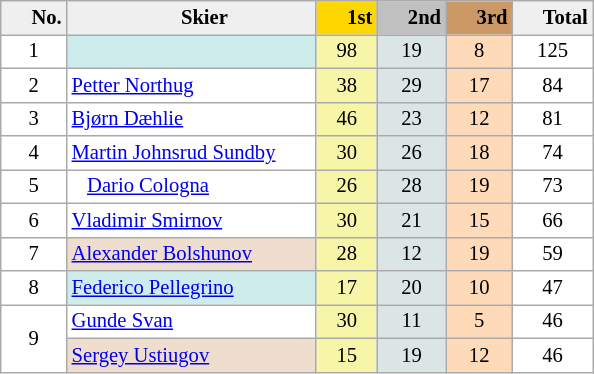<table class="wikitable sortable" style="background:#fff; font-size:86%; line-height:16px; border:gray solid 1px">
<tr>
<th style="width:10px; background:#efefef;">     No.</th>
<th style="width:160px; background:#efefef;">     Skier</th>
<th style="background:gold;">     1st</th>
<th style="background:silver">     2nd</th>
<th style="background:#cc9966;">     3rd</th>
<th style="background:#efefef;">     Total</th>
</tr>
<tr align="center">
<td>1</td>
<td align=left bgcolor=CFECEC></td>
<td style="background:#F7F6A8;">98</td>
<td style="background:#DCE5E5;">19</td>
<td style="background:#FFDAB9;">8</td>
<td align="center">125</td>
</tr>
<tr align=center>
<td>2</td>
<td align=left> <a href='#'>Petter Northug</a></td>
<td style="background:#F7F6A8;">38</td>
<td style="background:#DCE5E5;">29</td>
<td style="background:#FFDAB9;">17</td>
<td align="center">84</td>
</tr>
<tr align=center>
<td>3</td>
<td align=left> <a href='#'>Bjørn Dæhlie</a></td>
<td style="background:#F7F6A8;">46</td>
<td style="background:#DCE5E5;">23</td>
<td style="background:#FFDAB9;">12</td>
<td align="center">81</td>
</tr>
<tr align=center>
<td>4</td>
<td align=left> <a href='#'>Martin Johnsrud Sundby</a></td>
<td style="background:#F7F6A8;">30</td>
<td style="background:#DCE5E5;">26</td>
<td style="background:#FFDAB9;">18</td>
<td align="center">74</td>
</tr>
<tr align=center>
<td>5</td>
<td align=left>   <a href='#'>Dario Cologna</a></td>
<td style="background:#F7F6A8;">26</td>
<td style="background:#DCE5E5;">28</td>
<td style="background:#FFDAB9;">19</td>
<td align="center">73</td>
</tr>
<tr align=center>
<td>6</td>
<td align=left> <a href='#'>Vladimir Smirnov</a></td>
<td style="background:#F7F6A8;">30</td>
<td style="background:#DCE5E5;">21</td>
<td style="background:#FFDAB9;">15</td>
<td align="center">66</td>
</tr>
<tr align=center>
<td>7</td>
<td align=left bgcolor=efdecd> <a href='#'>Alexander Bolshunov</a></td>
<td style="background:#F7F6A8;">28</td>
<td style="background:#DCE5E5;">12</td>
<td style="background:#FFDAB9;">19</td>
<td align="center">59 </td>
</tr>
<tr align=center>
<td>8</td>
<td align=left bgcolor=CFECEC> <a href='#'>Federico Pellegrino</a></td>
<td style="background:#F7F6A8;">17</td>
<td style="background:#DCE5E5;">20</td>
<td style="background:#FFDAB9;">10</td>
<td align="center">47 </td>
</tr>
<tr align=center>
<td rowspan=2>9</td>
<td align=left> <a href='#'>Gunde Svan</a></td>
<td style="background:#F7F6A8;">30</td>
<td style="background:#DCE5E5;">11</td>
<td style="background:#FFDAB9;">5</td>
<td align="center">46</td>
</tr>
<tr align=center>
<td align=left bgcolor=efdecd> <a href='#'>Sergey Ustiugov</a></td>
<td style="background:#F7F6A8;">15</td>
<td style="background:#DCE5E5;">19</td>
<td style="background:#FFDAB9;">12</td>
<td align="center">46</td>
</tr>
</table>
